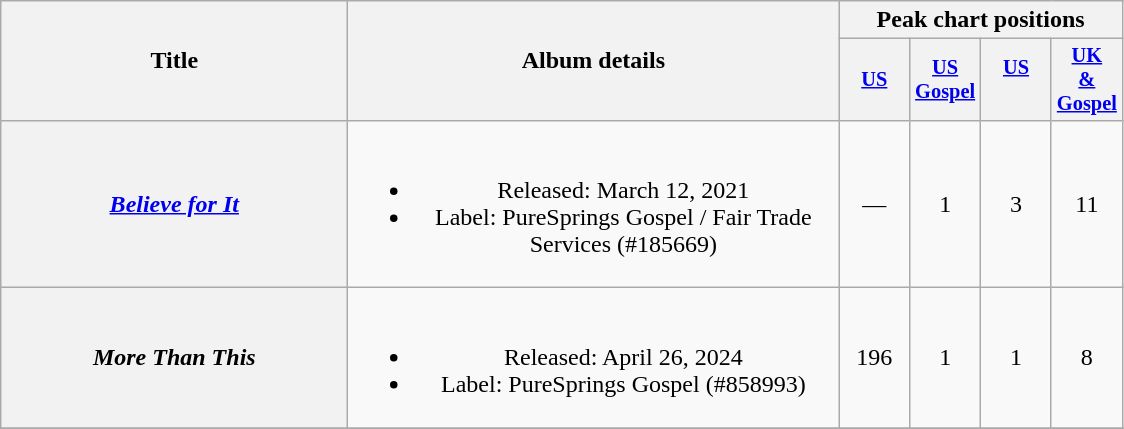<table class="wikitable plainrowheaders" style="text-align:center;">
<tr>
<th scope="col" rowspan="2" style="width:14em;">Title</th>
<th scope="col" rowspan="2" style="width:20em;">Album details</th>
<th scope="col" colspan="4">Peak chart positions</th>
</tr>
<tr>
<th scope="col" style="width:3em;font-size:85%;"><a href='#'>US</a><br></th>
<th scope="col" style="width:3em;font-size:85%;"><a href='#'>US<br>Gospel</a><br></th>
<th scope="col" style="width:3em;font-size:85%;"><a href='#'>US<br></a><br></th>
<th scope="col" style="width:3em;font-size:85%;"><a href='#'>UK<br> & Gospel</a><br></th>
</tr>
<tr>
<th scope="row"><em><a href='#'>Believe for It</a></em></th>
<td><br><ul><li>Released: March 12, 2021</li><li>Label: PureSprings Gospel / Fair Trade Services (#185669)</li></ul></td>
<td>—</td>
<td>1</td>
<td>3</td>
<td>11</td>
</tr>
<tr>
<th scope="row"><em>More Than This</em></th>
<td><br><ul><li>Released: April 26, 2024</li><li>Label: PureSprings Gospel (#858993)</li></ul></td>
<td>196</td>
<td>1</td>
<td>1</td>
<td>8</td>
</tr>
<tr>
</tr>
</table>
